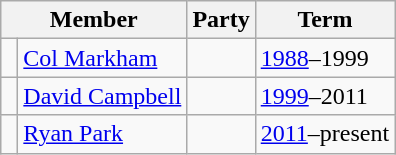<table class="wikitable">
<tr>
<th colspan="2">Member</th>
<th>Party</th>
<th>Term</th>
</tr>
<tr>
<td> </td>
<td><a href='#'>Col Markham</a></td>
<td></td>
<td><a href='#'>1988</a>–1999</td>
</tr>
<tr>
<td> </td>
<td><a href='#'>David Campbell</a></td>
<td></td>
<td><a href='#'>1999</a>–2011</td>
</tr>
<tr>
<td> </td>
<td><a href='#'>Ryan Park</a></td>
<td></td>
<td><a href='#'>2011</a>–present</td>
</tr>
</table>
